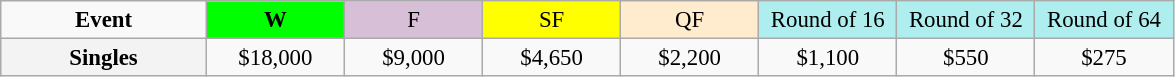<table class=wikitable style=font-size:95%;text-align:center>
<tr>
<td style="width:130px"><strong>Event</strong></td>
<td style="width:85px; background:lime"><strong>W</strong></td>
<td style="width:85px; background:thistle">F</td>
<td style="width:85px; background:#ffff00">SF</td>
<td style="width:85px; background:#ffebcd">QF</td>
<td style="width:85px; background:#afeeee">Round of 16</td>
<td style="width:85px; background:#afeeee">Round of 32</td>
<td style="width:85px; background:#afeeee">Round of 64</td>
</tr>
<tr>
<th style=background:#f3f3f3>Singles </th>
<td>$18,000</td>
<td>$9,000</td>
<td>$4,650</td>
<td>$2,200</td>
<td>$1,100</td>
<td>$550</td>
<td>$275</td>
</tr>
</table>
